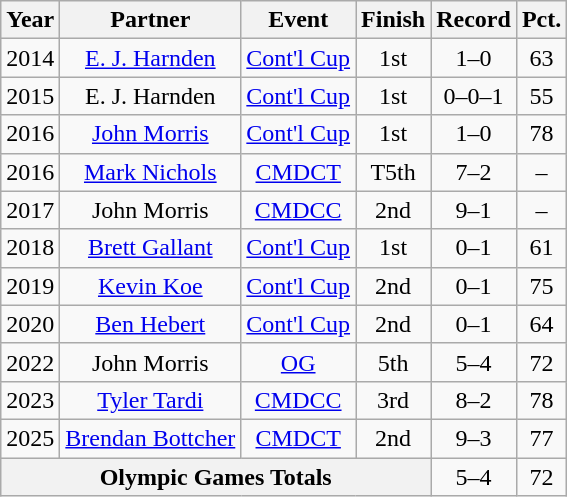<table class="wikitable" style="text-align: center;">
<tr>
<th scope="col">Year</th>
<th scope="col">Partner</th>
<th scope="col">Event</th>
<th scope="col">Finish</th>
<th scope="col">Record</th>
<th scope="col">Pct.</th>
</tr>
<tr>
<td>2014</td>
<td><a href='#'>E. J. Harnden</a></td>
<td><a href='#'>Cont'l Cup</a></td>
<td>1st</td>
<td>1–0</td>
<td>63</td>
</tr>
<tr>
<td>2015</td>
<td>E. J. Harnden</td>
<td><a href='#'>Cont'l Cup</a></td>
<td>1st</td>
<td>0–0–1</td>
<td>55</td>
</tr>
<tr>
<td>2016</td>
<td><a href='#'>John Morris</a></td>
<td><a href='#'>Cont'l Cup</a></td>
<td>1st</td>
<td>1–0</td>
<td>78</td>
</tr>
<tr>
<td>2016</td>
<td><a href='#'>Mark Nichols</a></td>
<td><a href='#'>CMDCT</a></td>
<td>T5th</td>
<td>7–2</td>
<td>–</td>
</tr>
<tr>
<td>2017</td>
<td>John Morris</td>
<td><a href='#'>CMDCC</a></td>
<td>2nd</td>
<td>9–1</td>
<td>–</td>
</tr>
<tr>
<td>2018</td>
<td><a href='#'>Brett Gallant</a></td>
<td><a href='#'>Cont'l Cup</a></td>
<td>1st</td>
<td>0–1</td>
<td>61</td>
</tr>
<tr>
<td>2019</td>
<td><a href='#'>Kevin Koe</a></td>
<td><a href='#'>Cont'l Cup</a></td>
<td>2nd</td>
<td>0–1</td>
<td>75</td>
</tr>
<tr>
<td>2020</td>
<td><a href='#'>Ben Hebert</a></td>
<td><a href='#'>Cont'l Cup</a></td>
<td>2nd</td>
<td>0–1</td>
<td>64</td>
</tr>
<tr>
<td>2022</td>
<td>John Morris</td>
<td><a href='#'>OG</a></td>
<td>5th</td>
<td>5–4</td>
<td>72</td>
</tr>
<tr>
<td>2023</td>
<td><a href='#'>Tyler Tardi</a></td>
<td><a href='#'>CMDCC</a></td>
<td>3rd</td>
<td>8–2</td>
<td>78</td>
</tr>
<tr>
<td>2025</td>
<td><a href='#'>Brendan Bottcher</a></td>
<td><a href='#'>CMDCT</a></td>
<td>2nd</td>
<td>9–3</td>
<td>77</td>
</tr>
<tr>
<th scope="row" colspan="4">Olympic Games Totals</th>
<td>5–4</td>
<td>72</td>
</tr>
</table>
